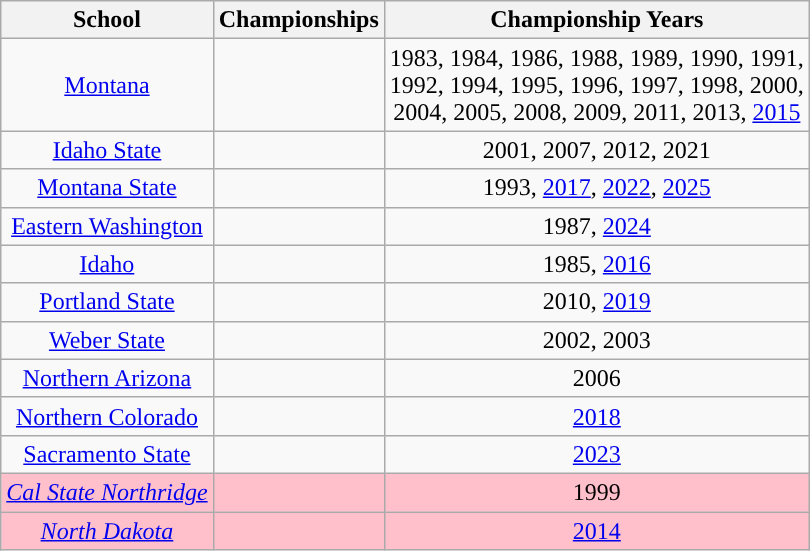<table class="wikitable sortable" style="text-align:center">
<tr>
<th width=px>School</th>
<th width=px>Championships</th>
<th width=px>Championship Years</th>
</tr>
<tr>
<td><a href='#'>Montana</a></td>
<td></td>
<td>1983, 1984, 1986, 1988, 1989, 1990, 1991,<br>1992, 1994, 1995, 1996, 1997, 1998, 2000,<br>2004, 2005, 2008, 2009, 2011, 2013, <a href='#'>2015</a></td>
</tr>
<tr>
<td><a href='#'>Idaho State</a></td>
<td></td>
<td>2001, 2007, 2012, 2021</td>
</tr>
<tr>
<td><a href='#'>Montana State</a></td>
<td></td>
<td>1993, <a href='#'>2017</a>, <a href='#'>2022</a>, <a href='#'>2025</a></td>
</tr>
<tr>
<td><a href='#'>Eastern Washington</a></td>
<td></td>
<td>1987, <a href='#'>2024</a></td>
</tr>
<tr>
<td><a href='#'>Idaho</a></td>
<td></td>
<td>1985, <a href='#'>2016</a></td>
</tr>
<tr>
<td><a href='#'>Portland State</a></td>
<td></td>
<td>2010, <a href='#'>2019</a></td>
</tr>
<tr>
<td><a href='#'>Weber State</a></td>
<td></td>
<td>2002, 2003</td>
</tr>
<tr>
<td><a href='#'>Northern Arizona</a></td>
<td></td>
<td>2006</td>
</tr>
<tr>
<td><a href='#'>Northern Colorado</a></td>
<td></td>
<td><a href='#'>2018</a></td>
</tr>
<tr>
<td><a href='#'>Sacramento State</a></td>
<td></td>
<td><a href='#'>2023</a></td>
</tr>
<tr bgcolor=pink>
<td><em><a href='#'>Cal State Northridge</a></em></td>
<td></td>
<td>1999</td>
</tr>
<tr bgcolor=pink>
<td><em><a href='#'>North Dakota</a></em></td>
<td></td>
<td><a href='#'>2014</a></td>
</tr>
</table>
